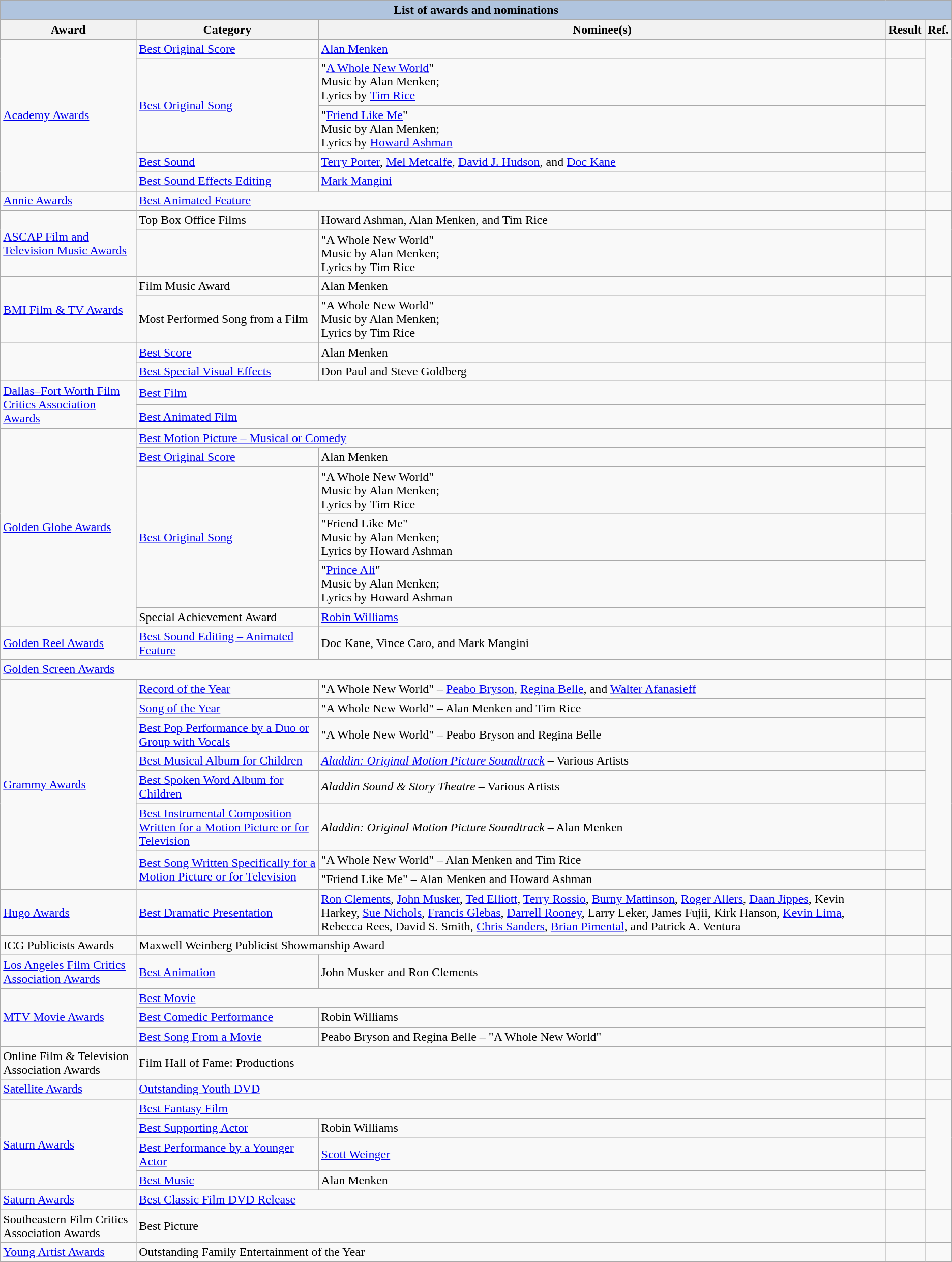<table class="wikitable plainrowheaders">
<tr style="background:#ccc; text-align:center;">
<th colspan="6" style="background: LightSteelBlue;">List of awards and nominations</th>
</tr>
<tr style="background:#ccc; text-align:center;">
<th>Award</th>
<th>Category</th>
<th>Nominee(s)</th>
<th>Result</th>
<th>Ref.</th>
</tr>
<tr>
<td rowspan="5"><a href='#'>Academy Awards</a></td>
<td><a href='#'>Best Original Score</a></td>
<td><a href='#'>Alan Menken</a></td>
<td></td>
<td rowspan="5" align="center"></td>
</tr>
<tr>
<td rowspan="2"><a href='#'>Best Original Song</a></td>
<td>"<a href='#'>A Whole New World</a>" <br> Music by Alan Menken; <br> Lyrics by <a href='#'>Tim Rice</a></td>
<td></td>
</tr>
<tr>
<td>"<a href='#'>Friend Like Me</a>" <br> Music by Alan Menken; <br> Lyrics by <a href='#'>Howard Ashman</a></td>
<td></td>
</tr>
<tr>
<td><a href='#'>Best Sound</a></td>
<td><a href='#'>Terry Porter</a>, <a href='#'>Mel Metcalfe</a>, <a href='#'>David J. Hudson</a>, and <a href='#'>Doc Kane</a></td>
<td></td>
</tr>
<tr>
<td><a href='#'>Best Sound Effects Editing</a></td>
<td><a href='#'>Mark Mangini</a></td>
<td></td>
</tr>
<tr>
<td><a href='#'>Annie Awards</a></td>
<td colspan="2"><a href='#'>Best Animated Feature</a></td>
<td></td>
<td align="center"></td>
</tr>
<tr>
<td rowspan="2"><a href='#'>ASCAP Film and Television Music Awards</a></td>
<td>Top Box Office Films</td>
<td>Howard Ashman, Alan Menken, and Tim Rice</td>
<td></td>
<td rowspan="2" align="center"></td>
</tr>
<tr>
<td></td>
<td>"A Whole New World" <br> Music by Alan Menken; <br> Lyrics by Tim Rice</td>
<td></td>
</tr>
<tr>
<td rowspan="2"><a href='#'>BMI Film & TV Awards</a></td>
<td>Film Music Award</td>
<td>Alan Menken</td>
<td></td>
<td rowspan="2" align="center"></td>
</tr>
<tr>
<td>Most Performed Song from a Film</td>
<td>"A Whole New World" <br> Music by Alan Menken; <br> Lyrics by Tim Rice</td>
<td></td>
</tr>
<tr>
<td rowspan="2"></td>
<td><a href='#'>Best Score</a></td>
<td>Alan Menken</td>
<td></td>
<td rowspan="2" align="center"></td>
</tr>
<tr>
<td><a href='#'>Best Special Visual Effects</a></td>
<td>Don Paul and Steve Goldberg</td>
<td></td>
</tr>
<tr>
<td rowspan="2"><a href='#'>Dallas–Fort Worth Film Critics Association Awards</a></td>
<td colspan="2"><a href='#'>Best Film</a></td>
<td></td>
<td rowspan="2" align="center"></td>
</tr>
<tr>
<td colspan="2"><a href='#'>Best Animated Film</a></td>
<td></td>
</tr>
<tr>
<td rowspan="6"><a href='#'>Golden Globe Awards</a></td>
<td colspan="2"><a href='#'>Best Motion Picture – Musical or Comedy</a></td>
<td></td>
<td rowspan="6" align="center"></td>
</tr>
<tr>
<td><a href='#'>Best Original Score</a></td>
<td>Alan Menken</td>
<td></td>
</tr>
<tr>
<td rowspan="3"><a href='#'>Best Original Song</a></td>
<td>"A Whole New World" <br> Music by Alan Menken; <br> Lyrics by Tim Rice</td>
<td></td>
</tr>
<tr>
<td>"Friend Like Me" <br> Music by Alan Menken; <br> Lyrics by Howard Ashman</td>
<td></td>
</tr>
<tr>
<td>"<a href='#'>Prince Ali</a>" <br> Music by Alan Menken; <br> Lyrics by Howard Ashman</td>
<td></td>
</tr>
<tr>
<td>Special Achievement Award</td>
<td><a href='#'>Robin Williams</a></td>
<td></td>
</tr>
<tr>
<td><a href='#'>Golden Reel Awards</a></td>
<td><a href='#'>Best Sound Editing – Animated Feature</a></td>
<td>Doc Kane, Vince Caro, and Mark Mangini</td>
<td></td>
<td align="center"></td>
</tr>
<tr>
<td colspan="3"><a href='#'>Golden Screen Awards</a></td>
<td></td>
<td align="center"></td>
</tr>
<tr>
<td rowspan="8"><a href='#'>Grammy Awards</a></td>
<td><a href='#'>Record of the Year</a></td>
<td>"A Whole New World" – <a href='#'>Peabo Bryson</a>, <a href='#'>Regina Belle</a>, and <a href='#'>Walter Afanasieff</a></td>
<td></td>
<td rowspan="8" align="center"></td>
</tr>
<tr>
<td><a href='#'>Song of the Year</a></td>
<td>"A Whole New World" – Alan Menken and Tim Rice</td>
<td></td>
</tr>
<tr>
<td><a href='#'>Best Pop Performance by a Duo or Group with Vocals</a></td>
<td>"A Whole New World" – Peabo Bryson and Regina Belle</td>
<td></td>
</tr>
<tr>
<td><a href='#'>Best Musical Album for Children</a></td>
<td><em><a href='#'>Aladdin: Original Motion Picture Soundtrack</a></em> – Various Artists</td>
<td></td>
</tr>
<tr>
<td><a href='#'>Best Spoken Word Album for Children</a></td>
<td><em>Aladdin Sound & Story Theatre</em> – Various Artists</td>
<td></td>
</tr>
<tr>
<td><a href='#'>Best Instrumental Composition Written for a Motion Picture or for Television</a></td>
<td><em>Aladdin: Original Motion Picture Soundtrack</em> – Alan Menken</td>
<td></td>
</tr>
<tr>
<td rowspan="2"><a href='#'>Best Song Written Specifically for a Motion Picture or for Television</a></td>
<td>"A Whole New World" – Alan Menken and Tim Rice</td>
<td></td>
</tr>
<tr>
<td>"Friend Like Me" – Alan Menken and Howard Ashman</td>
<td></td>
</tr>
<tr>
<td><a href='#'>Hugo Awards</a></td>
<td><a href='#'>Best Dramatic Presentation</a></td>
<td><a href='#'>Ron Clements</a>, <a href='#'>John Musker</a>, <a href='#'>Ted Elliott</a>, <a href='#'>Terry Rossio</a>, <a href='#'>Burny Mattinson</a>, <a href='#'>Roger Allers</a>, <a href='#'>Daan Jippes</a>, Kevin Harkey, <a href='#'>Sue Nichols</a>, <a href='#'>Francis Glebas</a>, <a href='#'>Darrell Rooney</a>, Larry Leker, James Fujii, Kirk Hanson, <a href='#'>Kevin Lima</a>, Rebecca Rees, David S. Smith, <a href='#'>Chris Sanders</a>, <a href='#'>Brian Pimental</a>, and Patrick A. Ventura</td>
<td></td>
<td align="center"></td>
</tr>
<tr>
<td>ICG Publicists Awards</td>
<td colspan="2">Maxwell Weinberg Publicist Showmanship Award</td>
<td></td>
<td align="center"></td>
</tr>
<tr>
<td><a href='#'>Los Angeles Film Critics Association Awards</a></td>
<td><a href='#'>Best Animation</a></td>
<td>John Musker and Ron Clements</td>
<td></td>
<td align="center"></td>
</tr>
<tr>
<td rowspan="3"><a href='#'>MTV Movie Awards</a></td>
<td colspan="2"><a href='#'>Best Movie</a></td>
<td></td>
<td rowspan="3" align="center"></td>
</tr>
<tr>
<td><a href='#'>Best Comedic Performance</a></td>
<td>Robin Williams</td>
<td></td>
</tr>
<tr>
<td><a href='#'>Best Song From a Movie</a></td>
<td>Peabo Bryson and Regina Belle – "A Whole New World"</td>
<td></td>
</tr>
<tr>
<td>Online Film & Television Association Awards</td>
<td colspan="2">Film Hall of Fame: Productions</td>
<td></td>
<td align="center"></td>
</tr>
<tr>
<td><a href='#'>Satellite Awards</a></td>
<td colspan="2"><a href='#'>Outstanding Youth DVD</a></td>
<td></td>
<td align="center"></td>
</tr>
<tr>
<td rowspan="4"><a href='#'>Saturn Awards</a> </td>
<td colspan="2"><a href='#'>Best Fantasy Film</a></td>
<td></td>
<td rowspan="5" align="center"></td>
</tr>
<tr>
<td><a href='#'>Best Supporting Actor</a></td>
<td>Robin Williams</td>
<td></td>
</tr>
<tr>
<td><a href='#'>Best Performance by a Younger Actor</a></td>
<td><a href='#'>Scott Weinger</a></td>
<td></td>
</tr>
<tr>
<td><a href='#'>Best Music</a></td>
<td>Alan Menken</td>
<td></td>
</tr>
<tr>
<td><a href='#'>Saturn Awards</a> </td>
<td colspan="2"><a href='#'>Best Classic Film DVD Release</a></td>
<td></td>
</tr>
<tr>
<td>Southeastern Film Critics Association Awards</td>
<td colspan="2">Best Picture</td>
<td></td>
<td align="center"></td>
</tr>
<tr>
<td><a href='#'>Young Artist Awards</a></td>
<td colspan="2">Outstanding Family Entertainment of the Year</td>
<td></td>
<td align="center"></td>
</tr>
</table>
